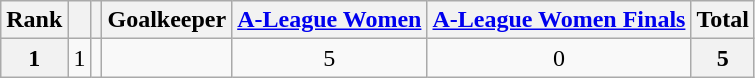<table class="wikitable" style="text-align:center">
<tr>
<th>Rank</th>
<th></th>
<th></th>
<th>Goalkeeper</th>
<th><a href='#'>A-League Women</a></th>
<th><a href='#'>A-League Women Finals</a></th>
<th>Total</th>
</tr>
<tr>
<th>1</th>
<td>1</td>
<td></td>
<td align="left"></td>
<td>5</td>
<td>0</td>
<th>5</th>
</tr>
</table>
